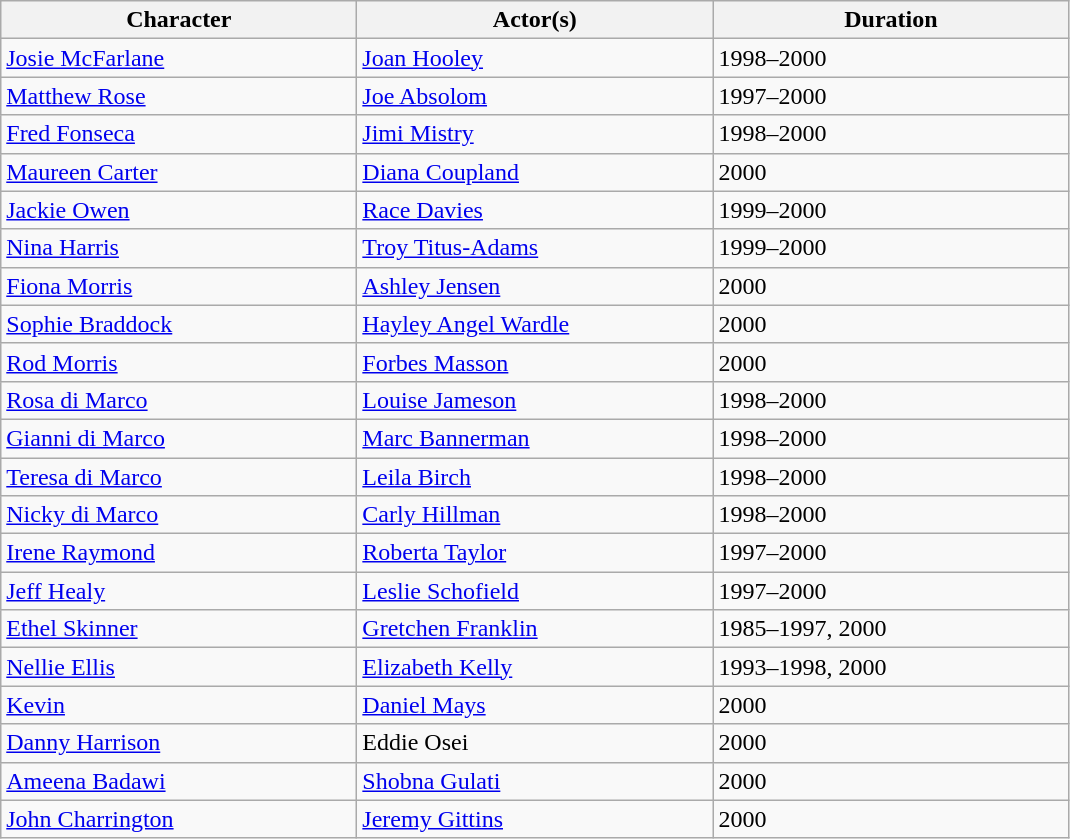<table class="wikitable">
<tr>
<th scope="col" width="230">Character</th>
<th scope="col" width="230">Actor(s)</th>
<th scope="col" width="230">Duration</th>
</tr>
<tr>
<td><a href='#'>Josie McFarlane</a></td>
<td><a href='#'>Joan Hooley</a></td>
<td>1998–2000</td>
</tr>
<tr>
<td><a href='#'>Matthew Rose</a></td>
<td><a href='#'>Joe Absolom</a></td>
<td>1997–2000</td>
</tr>
<tr>
<td><a href='#'>Fred Fonseca</a></td>
<td><a href='#'>Jimi Mistry</a></td>
<td>1998–2000</td>
</tr>
<tr>
<td><a href='#'>Maureen Carter</a></td>
<td><a href='#'>Diana Coupland</a></td>
<td>2000</td>
</tr>
<tr>
<td><a href='#'>Jackie Owen</a></td>
<td><a href='#'>Race Davies</a></td>
<td>1999–2000</td>
</tr>
<tr>
<td><a href='#'>Nina Harris</a></td>
<td><a href='#'>Troy Titus-Adams</a></td>
<td>1999–2000</td>
</tr>
<tr>
<td><a href='#'>Fiona Morris</a></td>
<td><a href='#'>Ashley Jensen</a></td>
<td>2000</td>
</tr>
<tr>
<td><a href='#'>Sophie Braddock</a></td>
<td><a href='#'>Hayley Angel Wardle</a></td>
<td>2000</td>
</tr>
<tr>
<td><a href='#'>Rod Morris</a></td>
<td><a href='#'>Forbes Masson</a></td>
<td>2000</td>
</tr>
<tr>
<td><a href='#'>Rosa di Marco</a></td>
<td><a href='#'>Louise Jameson</a></td>
<td>1998–2000</td>
</tr>
<tr>
<td><a href='#'>Gianni di Marco</a></td>
<td><a href='#'>Marc Bannerman</a></td>
<td>1998–2000</td>
</tr>
<tr>
<td><a href='#'>Teresa di Marco</a></td>
<td><a href='#'>Leila Birch</a></td>
<td>1998–2000</td>
</tr>
<tr>
<td><a href='#'>Nicky di Marco</a></td>
<td><a href='#'>Carly Hillman</a></td>
<td>1998–2000</td>
</tr>
<tr>
<td><a href='#'>Irene Raymond</a></td>
<td><a href='#'>Roberta Taylor</a></td>
<td>1997–2000</td>
</tr>
<tr>
<td><a href='#'>Jeff Healy</a></td>
<td><a href='#'>Leslie Schofield</a></td>
<td>1997–2000</td>
</tr>
<tr>
<td><a href='#'>Ethel Skinner</a></td>
<td><a href='#'>Gretchen Franklin</a></td>
<td>1985–1997, 2000</td>
</tr>
<tr>
<td><a href='#'>Nellie Ellis</a></td>
<td><a href='#'>Elizabeth Kelly</a></td>
<td>1993–1998, 2000</td>
</tr>
<tr>
<td><a href='#'>Kevin</a></td>
<td><a href='#'>Daniel Mays</a></td>
<td>2000</td>
</tr>
<tr>
<td><a href='#'>Danny Harrison</a></td>
<td>Eddie Osei</td>
<td>2000</td>
</tr>
<tr>
<td><a href='#'>Ameena Badawi</a></td>
<td><a href='#'>Shobna Gulati</a></td>
<td>2000</td>
</tr>
<tr>
<td><a href='#'>John Charrington</a></td>
<td><a href='#'>Jeremy Gittins</a></td>
<td>2000</td>
</tr>
</table>
